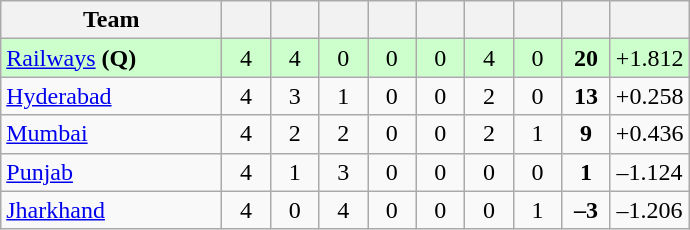<table class="wikitable" style="text-align:center">
<tr>
<th style="width:140px;">Team</th>
<th style="width:25px;"></th>
<th style="width:25px;"></th>
<th style="width:25px;"></th>
<th style="width:25px;"></th>
<th style="width:25px;"></th>
<th style="width:25px;"></th>
<th style="width:25px;"></th>
<th style="width:25px;"></th>
<th style="width:40px;"></th>
</tr>
<tr style="background:#cfc;">
<td style="text-align:left"><a href='#'>Railways</a> <strong>(Q)</strong></td>
<td>4</td>
<td>4</td>
<td>0</td>
<td>0</td>
<td>0</td>
<td>4</td>
<td>0</td>
<td><strong>20</strong></td>
<td>+1.812</td>
</tr>
<tr>
<td style="text-align:left"><a href='#'>Hyderabad</a></td>
<td>4</td>
<td>3</td>
<td>1</td>
<td>0</td>
<td>0</td>
<td>2</td>
<td>0</td>
<td><strong>13</strong></td>
<td>+0.258</td>
</tr>
<tr>
<td style="text-align:left"><a href='#'>Mumbai</a></td>
<td>4</td>
<td>2</td>
<td>2</td>
<td>0</td>
<td>0</td>
<td>2</td>
<td>1</td>
<td><strong>9</strong></td>
<td>+0.436</td>
</tr>
<tr>
<td style="text-align:left"><a href='#'>Punjab</a></td>
<td>4</td>
<td>1</td>
<td>3</td>
<td>0</td>
<td>0</td>
<td>0</td>
<td>0</td>
<td><strong>1</strong></td>
<td>–1.124</td>
</tr>
<tr>
<td style="text-align:left"><a href='#'>Jharkhand</a></td>
<td>4</td>
<td>0</td>
<td>4</td>
<td>0</td>
<td>0</td>
<td>0</td>
<td>1</td>
<td><strong>–3</strong></td>
<td>–1.206</td>
</tr>
</table>
